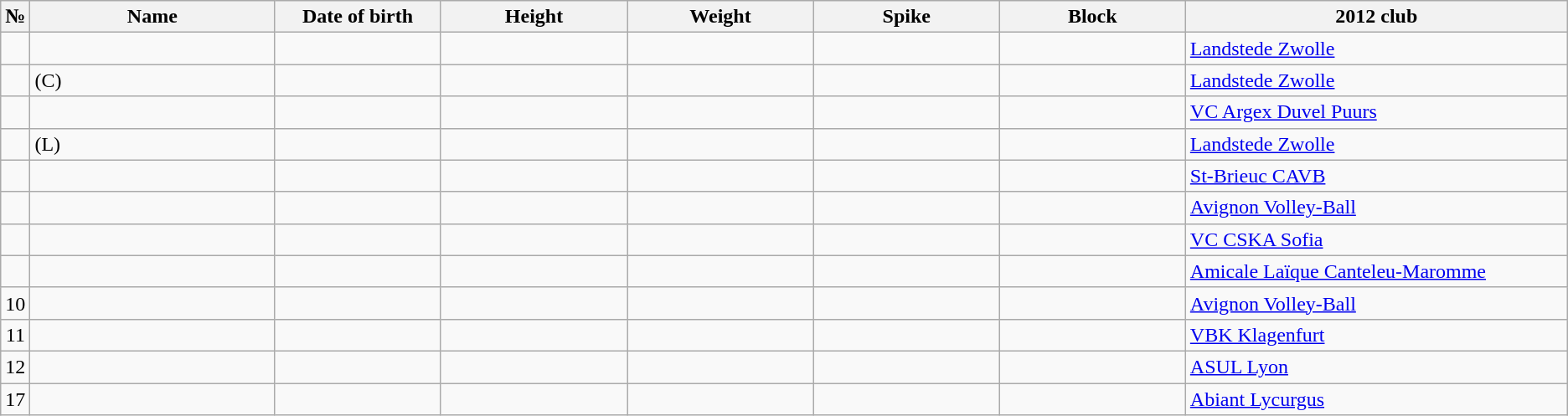<table class="wikitable sortable" style="font-size:100%; text-align:center;">
<tr>
<th>№</th>
<th style="width:12em">Name</th>
<th style="width:8em">Date of birth</th>
<th style="width:9em">Height</th>
<th style="width:9em">Weight</th>
<th style="width:9em">Spike</th>
<th style="width:9em">Block</th>
<th style="width:19em">2012 club</th>
</tr>
<tr>
<td></td>
<td style="text-align:left;"></td>
<td style="text-align:right;"></td>
<td></td>
<td></td>
<td></td>
<td></td>
<td style="text-align:left;"> <a href='#'>Landstede Zwolle</a></td>
</tr>
<tr>
<td></td>
<td style="text-align:left;"> (C)</td>
<td style="text-align:right;"></td>
<td></td>
<td></td>
<td></td>
<td></td>
<td style="text-align:left;"> <a href='#'>Landstede Zwolle</a></td>
</tr>
<tr>
<td></td>
<td style="text-align:left;"></td>
<td style="text-align:right;"></td>
<td></td>
<td></td>
<td></td>
<td></td>
<td style="text-align:left;"> <a href='#'>VC Argex Duvel Puurs</a></td>
</tr>
<tr>
<td></td>
<td style="text-align:left;"> (L)</td>
<td style="text-align:right;"></td>
<td></td>
<td></td>
<td></td>
<td></td>
<td style="text-align:left;"> <a href='#'>Landstede Zwolle</a></td>
</tr>
<tr>
<td></td>
<td style="text-align:left;"></td>
<td style="text-align:right;"></td>
<td></td>
<td></td>
<td></td>
<td></td>
<td style="text-align:left;"> <a href='#'>St-Brieuc CAVB</a></td>
</tr>
<tr>
<td></td>
<td style="text-align:left;"></td>
<td style="text-align:right;"></td>
<td></td>
<td></td>
<td></td>
<td></td>
<td style="text-align:left;"> <a href='#'>Avignon Volley-Ball</a></td>
</tr>
<tr>
<td></td>
<td style="text-align:left;"></td>
<td style="text-align:right;"></td>
<td></td>
<td></td>
<td></td>
<td></td>
<td style="text-align:left;"> <a href='#'>VC CSKA Sofia</a></td>
</tr>
<tr>
<td></td>
<td style="text-align:left;"></td>
<td style="text-align:right;"></td>
<td></td>
<td></td>
<td></td>
<td></td>
<td style="text-align:left;"> <a href='#'>Amicale Laïque Canteleu-Maromme</a></td>
</tr>
<tr>
<td>10</td>
<td style="text-align:left;"></td>
<td style="text-align:right;"></td>
<td></td>
<td></td>
<td></td>
<td></td>
<td style="text-align:left;"> <a href='#'>Avignon Volley-Ball</a></td>
</tr>
<tr>
<td>11</td>
<td style="text-align:left;"></td>
<td style="text-align:right;"></td>
<td></td>
<td></td>
<td></td>
<td></td>
<td style="text-align:left;"> <a href='#'>VBK Klagenfurt</a></td>
</tr>
<tr>
<td>12</td>
<td style="text-align:left;"></td>
<td style="text-align:right;"></td>
<td></td>
<td></td>
<td></td>
<td></td>
<td style="text-align:left;"> <a href='#'>ASUL Lyon</a></td>
</tr>
<tr>
<td>17</td>
<td style="text-align:left;"></td>
<td style="text-align:right;"></td>
<td></td>
<td></td>
<td></td>
<td></td>
<td style="text-align:left;"> <a href='#'>Abiant Lycurgus</a></td>
</tr>
</table>
